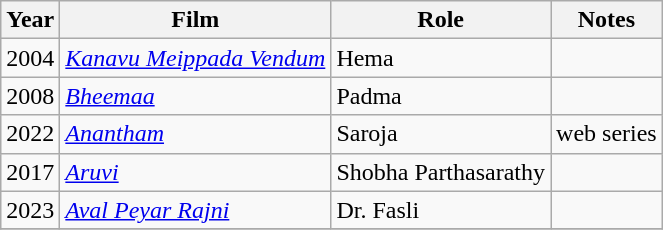<table class="wikitable sortable">
<tr>
<th>Year</th>
<th>Film</th>
<th>Role</th>
<th>Notes</th>
</tr>
<tr>
<td>2004</td>
<td><em><a href='#'>Kanavu Meippada Vendum</a></em></td>
<td>Hema</td>
<td></td>
</tr>
<tr>
<td>2008</td>
<td><em><a href='#'>Bheemaa</a></em></td>
<td>Padma</td>
<td></td>
</tr>
<tr>
<td>2022</td>
<td><em><a href='#'>Anantham</a></em></td>
<td>Saroja</td>
<td>web series</td>
</tr>
<tr>
<td>2017</td>
<td><em><a href='#'>Aruvi</a></em></td>
<td>Shobha Parthasarathy</td>
<td></td>
</tr>
<tr>
<td>2023</td>
<td><em><a href='#'>Aval Peyar Rajni</a></em></td>
<td>Dr. Fasli</td>
<td></td>
</tr>
<tr>
</tr>
</table>
